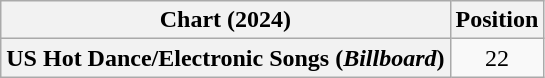<table class="wikitable plainrowheaders" style="text-align:center">
<tr>
<th scope="col">Chart (2024)</th>
<th scope="col">Position</th>
</tr>
<tr>
<th scope="row">US Hot Dance/Electronic Songs (<em>Billboard</em>)</th>
<td>22</td>
</tr>
</table>
